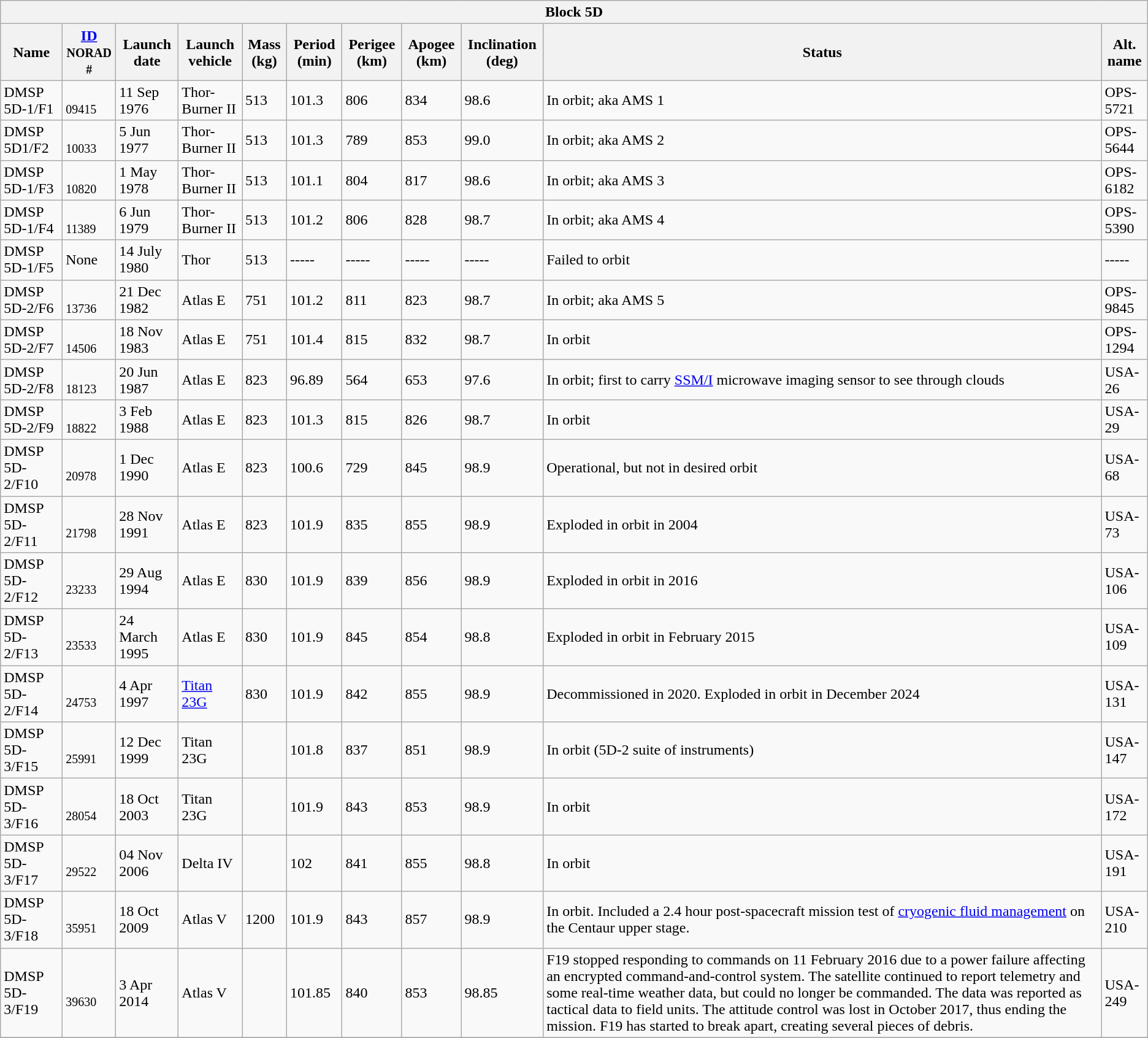<table class="wikitable collapsible collapsed" border="1">
<tr>
<th colspan="11" align="center">Block 5D</th>
</tr>
<tr>
<th>Name</th>
<th><a href='#'>ID</a><br><small>NORAD #</small></th>
<th>Launch date</th>
<th>Launch vehicle</th>
<th>Mass (kg)</th>
<th>Period (min)</th>
<th>Perigee (km)</th>
<th>Apogee (km)</th>
<th>Inclination (deg)</th>
<th>Status</th>
<th>Alt. name</th>
</tr>
<tr>
<td>DMSP 5D-1/F1</td>
<td><br><small>09415</small></td>
<td>11 Sep 1976</td>
<td>Thor-Burner II</td>
<td>513</td>
<td>101.3</td>
<td>806</td>
<td>834</td>
<td>98.6</td>
<td>In orbit; aka AMS 1</td>
<td>OPS-5721</td>
</tr>
<tr>
<td>DMSP 5D1/F2</td>
<td><br><small>10033</small></td>
<td>5 Jun 1977</td>
<td>Thor-Burner II</td>
<td>513</td>
<td>101.3</td>
<td>789</td>
<td>853</td>
<td>99.0</td>
<td>In orbit; aka AMS 2</td>
<td>OPS-5644</td>
</tr>
<tr>
<td>DMSP 5D-1/F3</td>
<td><br><small>10820</small></td>
<td>1 May 1978</td>
<td>Thor-Burner II</td>
<td>513</td>
<td>101.1</td>
<td>804</td>
<td>817</td>
<td>98.6</td>
<td>In orbit; aka AMS 3</td>
<td>OPS-6182</td>
</tr>
<tr>
<td>DMSP 5D-1/F4</td>
<td><br><small>11389</small></td>
<td>6 Jun 1979</td>
<td>Thor-Burner II</td>
<td>513</td>
<td>101.2</td>
<td>806</td>
<td>828</td>
<td>98.7</td>
<td>In orbit; aka AMS 4</td>
<td>OPS-5390</td>
</tr>
<tr>
<td>DMSP 5D-1/F5</td>
<td>None</td>
<td>14 July 1980</td>
<td>Thor</td>
<td>513</td>
<td>-----</td>
<td>-----</td>
<td>-----</td>
<td>-----</td>
<td>Failed to orbit</td>
<td>-----</td>
</tr>
<tr>
<td>DMSP 5D-2/F6</td>
<td><br><small>13736</small></td>
<td>21 Dec 1982</td>
<td>Atlas E</td>
<td>751</td>
<td>101.2</td>
<td>811</td>
<td>823</td>
<td>98.7</td>
<td>In orbit; aka AMS 5</td>
<td>OPS-9845</td>
</tr>
<tr>
<td>DMSP 5D-2/F7</td>
<td><br><small>14506</small></td>
<td>18 Nov 1983</td>
<td>Atlas E</td>
<td>751</td>
<td>101.4</td>
<td>815</td>
<td>832</td>
<td>98.7</td>
<td>In orbit</td>
<td>OPS-1294</td>
</tr>
<tr>
<td>DMSP 5D-2/F8</td>
<td><br><small>18123</small></td>
<td>20 Jun 1987</td>
<td>Atlas E</td>
<td>823</td>
<td>96.89</td>
<td>564</td>
<td>653</td>
<td>97.6</td>
<td>In orbit; first to carry <a href='#'>SSM/I</a> microwave imaging sensor to see through clouds</td>
<td>USA-26</td>
</tr>
<tr>
<td>DMSP 5D-2/F9</td>
<td><br><small>18822</small></td>
<td>3 Feb 1988</td>
<td>Atlas E</td>
<td>823</td>
<td>101.3</td>
<td>815</td>
<td>826</td>
<td>98.7</td>
<td>In orbit</td>
<td>USA-29</td>
</tr>
<tr>
<td>DMSP 5D-2/F10</td>
<td><br><small>20978</small></td>
<td>1 Dec 1990</td>
<td>Atlas E</td>
<td>823</td>
<td>100.6</td>
<td>729</td>
<td>845</td>
<td>98.9</td>
<td>Operational, but not in desired orbit</td>
<td>USA-68</td>
</tr>
<tr>
<td>DMSP 5D-2/F11</td>
<td><br><small>21798</small></td>
<td>28 Nov 1991</td>
<td>Atlas E</td>
<td>823</td>
<td>101.9</td>
<td>835</td>
<td>855</td>
<td>98.9</td>
<td>Exploded in orbit in 2004 </td>
<td>USA-73</td>
</tr>
<tr>
<td>DMSP 5D-2/F12</td>
<td><br><small>23233</small></td>
<td>29 Aug 1994</td>
<td>Atlas E</td>
<td>830</td>
<td>101.9</td>
<td>839</td>
<td>856</td>
<td>98.9</td>
<td>Exploded in orbit in 2016</td>
<td>USA-106</td>
</tr>
<tr>
<td>DMSP 5D-2/F13</td>
<td><br><small>23533</small></td>
<td>24 March 1995</td>
<td>Atlas E</td>
<td>830</td>
<td>101.9</td>
<td>845</td>
<td>854</td>
<td>98.8</td>
<td>Exploded in orbit in February 2015</td>
<td>USA-109</td>
</tr>
<tr>
<td>DMSP 5D-2/F14</td>
<td><br><small>24753</small></td>
<td>4 Apr 1997</td>
<td><a href='#'>Titan 23G</a></td>
<td>830</td>
<td>101.9</td>
<td>842</td>
<td>855</td>
<td>98.9</td>
<td>Decommissioned in 2020. Exploded in orbit in December 2024</td>
<td>USA-131</td>
</tr>
<tr>
<td>DMSP 5D-3/F15</td>
<td><br><small>25991</small></td>
<td>12 Dec 1999</td>
<td>Titan 23G</td>
<td></td>
<td>101.8</td>
<td>837</td>
<td>851</td>
<td>98.9</td>
<td>In orbit (5D-2 suite of instruments)</td>
<td>USA-147</td>
</tr>
<tr>
<td>DMSP 5D-3/F16</td>
<td><br><small>28054</small></td>
<td>18 Oct 2003</td>
<td>Titan 23G</td>
<td></td>
<td>101.9</td>
<td>843</td>
<td>853</td>
<td>98.9</td>
<td>In orbit</td>
<td>USA-172</td>
</tr>
<tr>
<td>DMSP 5D-3/F17</td>
<td><br><small>29522</small></td>
<td>04 Nov 2006</td>
<td>Delta IV</td>
<td></td>
<td>102</td>
<td>841</td>
<td>855</td>
<td>98.8</td>
<td>In orbit</td>
<td>USA-191</td>
</tr>
<tr>
<td>DMSP 5D-3/F18</td>
<td><br><small>35951</small></td>
<td>18 Oct 2009</td>
<td>Atlas V</td>
<td>1200</td>
<td>101.9</td>
<td>843</td>
<td>857</td>
<td>98.9</td>
<td>In orbit.  Included a 2.4 hour post-spacecraft mission test of <a href='#'>cryogenic fluid management</a> on the Centaur upper stage.</td>
<td>USA-210</td>
</tr>
<tr>
<td>DMSP 5D-3/F19</td>
<td><br><small>39630</small></td>
<td>3 Apr 2014</td>
<td>Atlas V</td>
<td></td>
<td>101.85</td>
<td>840</td>
<td>853</td>
<td>98.85</td>
<td>F19 stopped responding to commands on 11 February 2016 due to a power failure affecting an encrypted command-and-control system. The satellite continued to report telemetry and some real-time weather data, but could no longer be commanded. The data was reported as tactical data to field units. The attitude control was lost in October 2017, thus ending the mission. F19 has started to break apart, creating several pieces of debris.</td>
<td>USA-249</td>
</tr>
<tr>
</tr>
</table>
